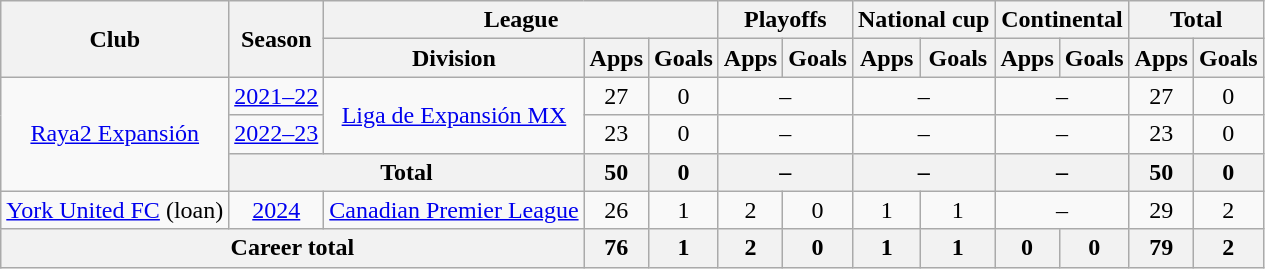<table class="wikitable" style="text-align: center">
<tr>
<th rowspan="2">Club</th>
<th rowspan="2">Season</th>
<th colspan="3">League</th>
<th colspan="2">Playoffs</th>
<th colspan="2">National cup</th>
<th colspan="2">Continental</th>
<th colspan="2">Total</th>
</tr>
<tr>
<th>Division</th>
<th>Apps</th>
<th>Goals</th>
<th>Apps</th>
<th>Goals</th>
<th>Apps</th>
<th>Goals</th>
<th>Apps</th>
<th>Goals</th>
<th>Apps</th>
<th>Goals</th>
</tr>
<tr>
<td rowspan="3"><a href='#'>Raya2 Expansión</a></td>
<td><a href='#'>2021–22</a></td>
<td rowspan="2"><a href='#'>Liga de Expansión MX</a></td>
<td>27</td>
<td>0</td>
<td colspan="2">–</td>
<td colspan="2">–</td>
<td colspan="2">–</td>
<td>27</td>
<td>0</td>
</tr>
<tr>
<td><a href='#'>2022–23</a></td>
<td>23</td>
<td>0</td>
<td colspan="2">–</td>
<td colspan="2">–</td>
<td colspan="2">–</td>
<td>23</td>
<td>0</td>
</tr>
<tr>
<th colspan="2">Total</th>
<th>50</th>
<th>0</th>
<th colspan=2>–</th>
<th colspan=2>–</th>
<th colspan=2>–</th>
<th>50</th>
<th>0</th>
</tr>
<tr>
<td><a href='#'>York United FC</a> (loan)</td>
<td><a href='#'>2024</a></td>
<td><a href='#'>Canadian Premier League</a></td>
<td>26</td>
<td>1</td>
<td>2</td>
<td>0</td>
<td>1</td>
<td>1</td>
<td colspan="2">–</td>
<td>29</td>
<td>2</td>
</tr>
<tr>
<th colspan=3>Career total</th>
<th>76</th>
<th>1</th>
<th>2</th>
<th>0</th>
<th>1</th>
<th>1</th>
<th>0</th>
<th>0</th>
<th>79</th>
<th>2</th>
</tr>
</table>
